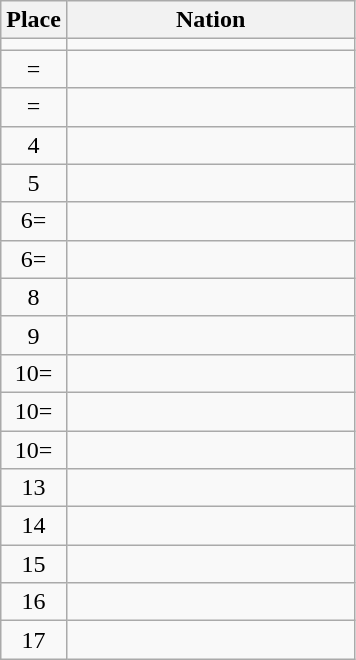<table class=wikitable style=text-align:center>
<tr>
<th width=35>Place</th>
<th width=185>Nation</th>
</tr>
<tr>
<td></td>
<td style=text-align:left></td>
</tr>
<tr>
<td>=</td>
<td style=text-align:left></td>
</tr>
<tr>
<td>=</td>
<td style=text-align:left></td>
</tr>
<tr>
<td>4</td>
<td style=text-align:left></td>
</tr>
<tr>
<td>5</td>
<td style=text-align:left></td>
</tr>
<tr>
<td>6=</td>
<td style=text-align:left></td>
</tr>
<tr>
<td>6=</td>
<td style=text-align:left></td>
</tr>
<tr>
<td>8</td>
<td style=text-align:left></td>
</tr>
<tr>
<td>9</td>
<td style=text-align:left></td>
</tr>
<tr>
<td>10=</td>
<td style=text-align:left></td>
</tr>
<tr>
<td>10=</td>
<td style=text-align:left></td>
</tr>
<tr>
<td>10=</td>
<td style=text-align:left></td>
</tr>
<tr>
<td>13</td>
<td style=text-align:left></td>
</tr>
<tr>
<td>14</td>
<td style=text-align:left></td>
</tr>
<tr>
<td>15</td>
<td style=text-align:left></td>
</tr>
<tr>
<td>16</td>
<td style=text-align:left></td>
</tr>
<tr>
<td>17</td>
<td style=text-align:left></td>
</tr>
</table>
